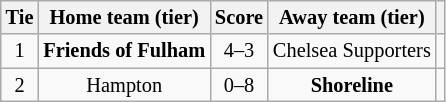<table class="wikitable" style="text-align:center; font-size:85%">
<tr>
<th>Tie</th>
<th>Home team (tier)</th>
<th>Score</th>
<th>Away team (tier)</th>
<th></th>
</tr>
<tr>
<td align="center">1</td>
<td><strong>Friends of Fulham</strong></td>
<td align="center">4–3</td>
<td>Chelsea Supporters</td>
<td></td>
</tr>
<tr>
<td align="center">2</td>
<td>Hampton</td>
<td align="center">0–8</td>
<td><strong>Shoreline</strong></td>
<td></td>
</tr>
</table>
